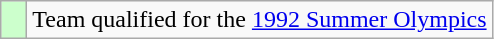<table class="wikitable" style="text-align: left;">
<tr>
<td width=10px bgcolor=#ccffcc></td>
<td>Team qualified for the <a href='#'>1992 Summer Olympics</a></td>
</tr>
</table>
